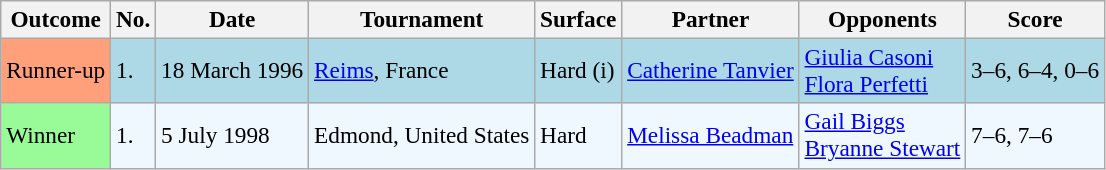<table class="sortable wikitable" style=font-size:97%>
<tr>
<th>Outcome</th>
<th>No.</th>
<th>Date</th>
<th>Tournament</th>
<th>Surface</th>
<th>Partner</th>
<th>Opponents</th>
<th>Score</th>
</tr>
<tr style="background:lightblue;">
<td style="background:#ffa07a;">Runner-up</td>
<td>1.</td>
<td>18 March 1996</td>
<td><a href='#'>Reims</a>, France</td>
<td>Hard (i)</td>
<td> <a href='#'>Catherine Tanvier</a></td>
<td> <a href='#'>Giulia Casoni</a> <br>  <a href='#'>Flora Perfetti</a></td>
<td>3–6, 6–4, 0–6</td>
</tr>
<tr style="background:#f0f8ff;">
<td style="background:#98fb98;">Winner</td>
<td>1.</td>
<td>5 July 1998</td>
<td>Edmond, United States</td>
<td>Hard</td>
<td> <a href='#'>Melissa Beadman</a></td>
<td> <a href='#'>Gail Biggs</a><br> <a href='#'>Bryanne Stewart</a></td>
<td>7–6, 7–6</td>
</tr>
</table>
